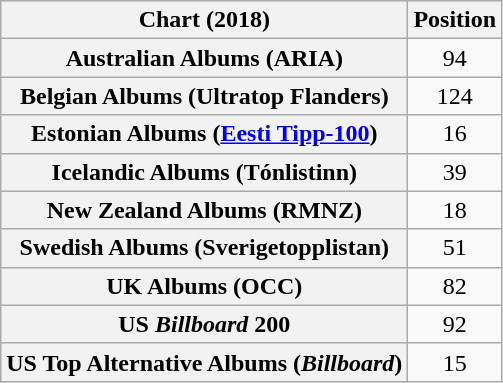<table class="wikitable plainrowheaders sortable" style="text-align:center">
<tr>
<th scope="col">Chart (2018)</th>
<th scope="col">Position</th>
</tr>
<tr>
<th scope="row">Australian Albums (ARIA)</th>
<td>94</td>
</tr>
<tr>
<th scope="row">Belgian Albums (Ultratop Flanders)</th>
<td>124</td>
</tr>
<tr>
<th scope="row">Estonian Albums (<a href='#'>Eesti Tipp-100</a>)</th>
<td>16</td>
</tr>
<tr>
<th scope="row">Icelandic Albums (Tónlistinn)</th>
<td>39</td>
</tr>
<tr>
<th scope="row">New Zealand Albums (RMNZ)</th>
<td>18</td>
</tr>
<tr>
<th scope="row">Swedish Albums (Sverigetopplistan)</th>
<td>51</td>
</tr>
<tr>
<th scope="row">UK Albums (OCC)</th>
<td>82</td>
</tr>
<tr>
<th scope="row">US <em>Billboard</em> 200</th>
<td>92</td>
</tr>
<tr>
<th scope="row">US Top Alternative Albums (<em>Billboard</em>)</th>
<td>15</td>
</tr>
</table>
